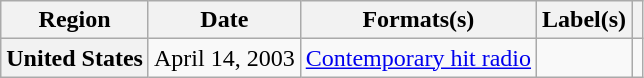<table class="wikitable plainrowheaders" style="text-align:left">
<tr>
<th scope="col">Region</th>
<th scope="col">Date</th>
<th scope="col">Formats(s)</th>
<th scope="col">Label(s)</th>
<th scope="col"></th>
</tr>
<tr>
<th scope="row">United States</th>
<td>April 14, 2003</td>
<td><a href='#'>Contemporary hit radio</a></td>
<td></td>
<td align="center"></td>
</tr>
</table>
